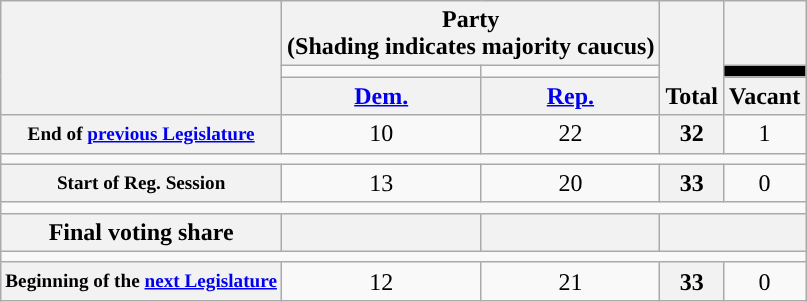<table class=wikitable style="text-align:center">
<tr style="vertical-align:bottom;">
<th rowspan=3></th>
<th colspan=2>Party <div>(Shading indicates majority caucus)</div></th>
<th rowspan=3>Total</th>
<th></th>
</tr>
<tr style="height:5px">
<td style="background-color:"></td>
<td style="background-color:"></td>
<td style="background:black;"></td>
</tr>
<tr>
<th><a href='#'>Dem.</a></th>
<th><a href='#'>Rep.</a></th>
<th>Vacant</th>
</tr>
<tr>
<th style="font-size:80%;">End of <a href='#'>previous Legislature</a></th>
<td>10</td>
<td>22</td>
<th>32</th>
<td>1</td>
</tr>
<tr>
<td colspan=5></td>
</tr>
<tr>
<th style="font-size:80%;">Start of Reg. Session</th>
<td>13</td>
<td>20</td>
<th>33</th>
<td>0</td>
</tr>
<tr>
<td colspan=5></td>
</tr>
<tr>
<th>Final voting share</th>
<th></th>
<th></th>
<th colspan=2></th>
</tr>
<tr>
<td colspan=5></td>
</tr>
<tr>
<th style="font-size:80%;">Beginning of the <a href='#'>next Legislature</a></th>
<td>12</td>
<td>21</td>
<th>33</th>
<td>0</td>
</tr>
</table>
